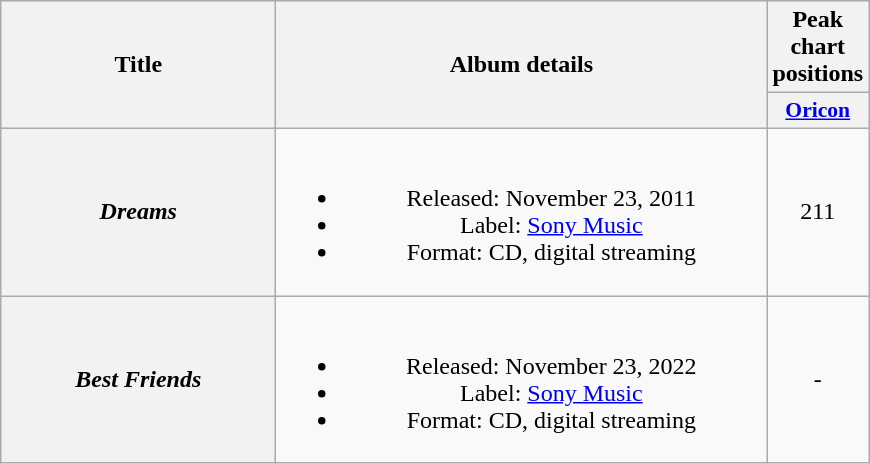<table class="wikitable plainrowheaders" style="text-align:center;">
<tr>
<th scope="col" rowspan="2" style="width:11em;">Title</th>
<th scope="col" rowspan="2" style="width:20em;">Album details</th>
<th scope="col" colspan="1" style="width:1em;">Peak chart positions</th>
</tr>
<tr>
<th scope="col" style="width:2em;font-size:90%;"><a href='#'>Oricon</a></th>
</tr>
<tr>
<th scope="row"><em>Dreams</em></th>
<td><br><ul><li>Released: November 23, 2011</li><li>Label: <a href='#'>Sony Music</a></li><li>Format: CD, digital streaming</li></ul></td>
<td align=center>211</td>
</tr>
<tr>
<th scope="row"><em>Best Friends</em></th>
<td><br><ul><li>Released: November 23, 2022</li><li>Label: <a href='#'>Sony Music</a></li><li>Format: CD, digital streaming</li></ul></td>
<td align=center>-</td>
</tr>
</table>
